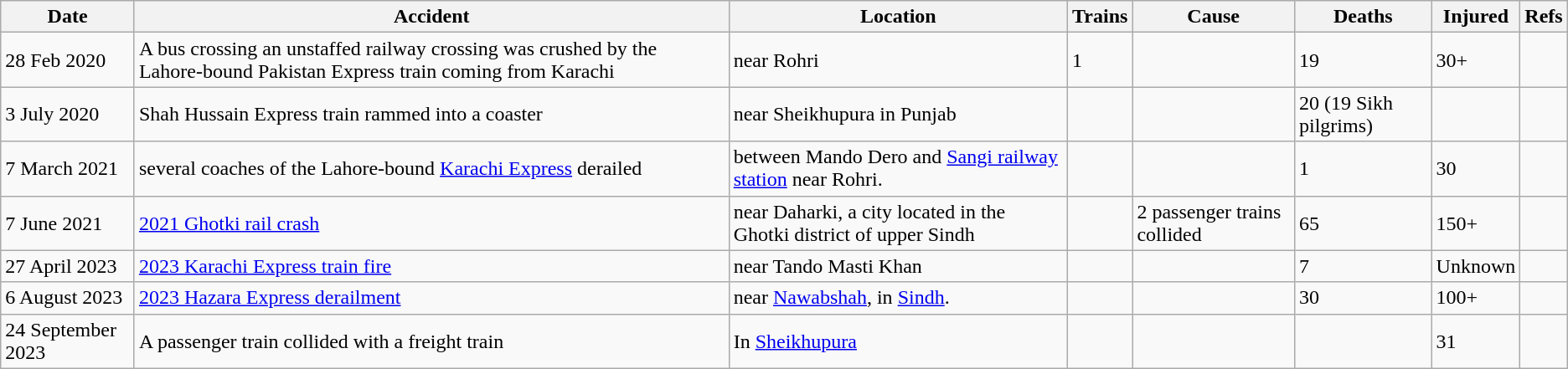<table class="wikitable">
<tr>
<th>Date</th>
<th>Accident</th>
<th>Location</th>
<th>Trains</th>
<th>Cause</th>
<th>Deaths</th>
<th>Injured</th>
<th>Refs</th>
</tr>
<tr>
<td>28 Feb 2020</td>
<td>A bus crossing an unstaffed railway crossing was crushed by the Lahore-bound Pakistan Express train coming from Karachi</td>
<td>near Rohri</td>
<td>1</td>
<td></td>
<td>19</td>
<td>30+</td>
<td></td>
</tr>
<tr>
<td>3 July 2020</td>
<td>Shah Hussain Express train rammed into a coaster</td>
<td>near Sheikhupura in Punjab</td>
<td></td>
<td></td>
<td>20 (19 Sikh  pilgrims)</td>
<td></td>
<td></td>
</tr>
<tr>
<td>7 March 2021</td>
<td>several coaches of the Lahore-bound <a href='#'>Karachi Express</a> derailed</td>
<td>between Mando Dero and <a href='#'>Sangi railway station</a> near Rohri.</td>
<td></td>
<td></td>
<td>1</td>
<td>30</td>
<td></td>
</tr>
<tr>
<td>7 June 2021</td>
<td><a href='#'>2021 Ghotki rail crash</a></td>
<td>near Daharki, a city located in the Ghotki district of upper Sindh</td>
<td></td>
<td>2 passenger trains collided</td>
<td>65</td>
<td>150+</td>
<td></td>
</tr>
<tr>
<td>27 April 2023</td>
<td><a href='#'>2023 Karachi Express train fire</a></td>
<td>near Tando Masti Khan</td>
<td></td>
<td></td>
<td>7</td>
<td>Unknown</td>
<td></td>
</tr>
<tr>
<td>6 August 2023</td>
<td><a href='#'>2023 Hazara Express derailment</a></td>
<td>near <a href='#'>Nawabshah</a>, in <a href='#'>Sindh</a>.</td>
<td></td>
<td></td>
<td>30</td>
<td>100+</td>
<td></td>
</tr>
<tr>
<td>24 September 2023</td>
<td>A passenger train collided with a freight train</td>
<td>In <a href='#'>Sheikhupura</a></td>
<td></td>
<td></td>
<td></td>
<td>31</td>
<td></td>
</tr>
</table>
